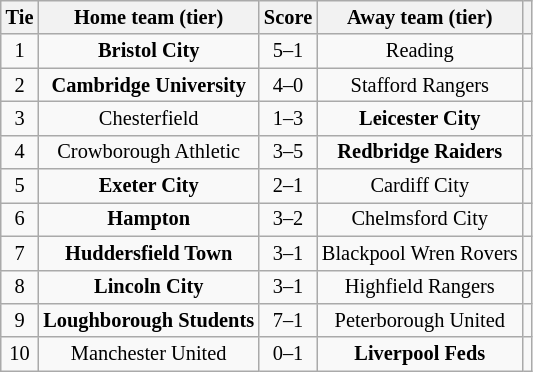<table class="wikitable" style="text-align:center; font-size:85%">
<tr>
<th>Tie</th>
<th>Home team (tier)</th>
<th>Score</th>
<th>Away team (tier)</th>
<th></th>
</tr>
<tr>
<td align="center">1</td>
<td><strong>Bristol City</strong></td>
<td align="center">5–1</td>
<td>Reading</td>
<td></td>
</tr>
<tr>
<td align="center">2</td>
<td><strong>Cambridge University</strong></td>
<td align="center">4–0</td>
<td>Stafford Rangers</td>
<td></td>
</tr>
<tr>
<td align="center">3</td>
<td>Chesterfield</td>
<td align="center">1–3</td>
<td><strong>Leicester City</strong></td>
<td></td>
</tr>
<tr>
<td align="center">4</td>
<td>Crowborough Athletic</td>
<td align="center">3–5 </td>
<td><strong>Redbridge Raiders</strong></td>
<td></td>
</tr>
<tr>
<td align="center">5</td>
<td><strong>Exeter City</strong></td>
<td align="center">2–1 </td>
<td>Cardiff City</td>
<td></td>
</tr>
<tr>
<td align="center">6</td>
<td><strong>Hampton</strong></td>
<td align="center">3–2</td>
<td>Chelmsford City</td>
<td></td>
</tr>
<tr>
<td align="center">7</td>
<td><strong>Huddersfield Town</strong></td>
<td align="center">3–1</td>
<td>Blackpool Wren Rovers</td>
<td></td>
</tr>
<tr>
<td align="center">8</td>
<td><strong>Lincoln City</strong></td>
<td align="center">3–1</td>
<td>Highfield Rangers</td>
<td></td>
</tr>
<tr>
<td align="center">9</td>
<td><strong>Loughborough Students</strong></td>
<td align="center">7–1</td>
<td>Peterborough United</td>
<td></td>
</tr>
<tr>
<td align="center">10</td>
<td>Manchester United</td>
<td align="center">0–1</td>
<td><strong>Liverpool Feds</strong></td>
<td></td>
</tr>
</table>
